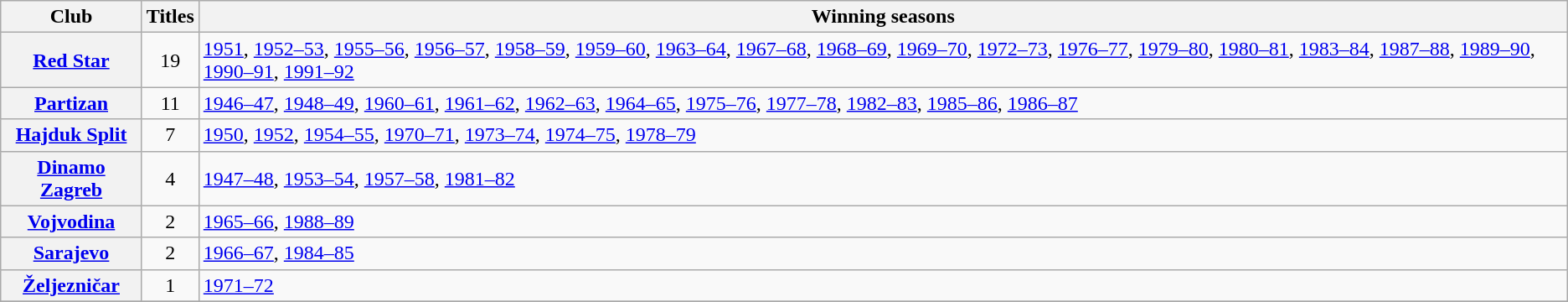<table class="wikitable sortable plainrowheaders" style="text-align: center;">
<tr>
<th scope="col" width="105">Club</th>
<th scope="col">Titles</th>
<th scope="col">Winning seasons</th>
</tr>
<tr>
<th scope=row><a href='#'>Red Star</a></th>
<td>19</td>
<td align=left><a href='#'>1951</a>, <a href='#'>1952–53</a>, <a href='#'>1955–56</a>, <a href='#'>1956–57</a>, <a href='#'>1958–59</a>, <a href='#'>1959–60</a>, <a href='#'>1963–64</a>, <a href='#'>1967–68</a>, <a href='#'>1968–69</a>, <a href='#'>1969–70</a>, <a href='#'>1972–73</a>, <a href='#'>1976–77</a>, <a href='#'>1979–80</a>, <a href='#'>1980–81</a>, <a href='#'>1983–84</a>, <a href='#'>1987–88</a>, <a href='#'>1989–90</a>, <a href='#'>1990–91</a>, <a href='#'>1991–92</a></td>
</tr>
<tr>
<th scope=row><a href='#'>Partizan</a></th>
<td>11</td>
<td align=left><a href='#'>1946–47</a>, <a href='#'>1948–49</a>, <a href='#'>1960–61</a>, <a href='#'>1961–62</a>, <a href='#'>1962–63</a>, <a href='#'>1964–65</a>, <a href='#'>1975–76</a>, <a href='#'>1977–78</a>, <a href='#'>1982–83</a>, <a href='#'>1985–86</a>, <a href='#'>1986–87</a></td>
</tr>
<tr>
<th scope=row><a href='#'>Hajduk Split</a></th>
<td>7</td>
<td align=left><a href='#'>1950</a>, <a href='#'>1952</a>, <a href='#'>1954–55</a>, <a href='#'>1970–71</a>, <a href='#'>1973–74</a>, <a href='#'>1974–75</a>, <a href='#'>1978–79</a></td>
</tr>
<tr>
<th scope=row><a href='#'>Dinamo Zagreb</a></th>
<td>4</td>
<td align=left><a href='#'>1947–48</a>, <a href='#'>1953–54</a>, <a href='#'>1957–58</a>, <a href='#'>1981–82</a></td>
</tr>
<tr>
<th scope=row><a href='#'>Vojvodina</a></th>
<td>2</td>
<td align=left><a href='#'>1965–66</a>, <a href='#'>1988–89</a></td>
</tr>
<tr>
<th scope=row><a href='#'>Sarajevo</a></th>
<td>2</td>
<td align=left><a href='#'>1966–67</a>, <a href='#'>1984–85</a></td>
</tr>
<tr>
<th scope=row><a href='#'>Željezničar</a></th>
<td>1</td>
<td align=left><a href='#'>1971–72</a></td>
</tr>
<tr>
</tr>
</table>
